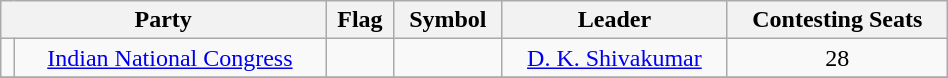<table class="wikitable " width="50%" style="text-align:center">
<tr>
<th colspan="2">Party</th>
<th>Flag</th>
<th>Symbol</th>
<th>Leader</th>
<th>Contesting Seats</th>
</tr>
<tr>
<td></td>
<td><a href='#'>Indian National Congress</a></td>
<td></td>
<td></td>
<td><a href='#'>D. K. Shivakumar</a></td>
<td>28</td>
</tr>
<tr>
</tr>
</table>
